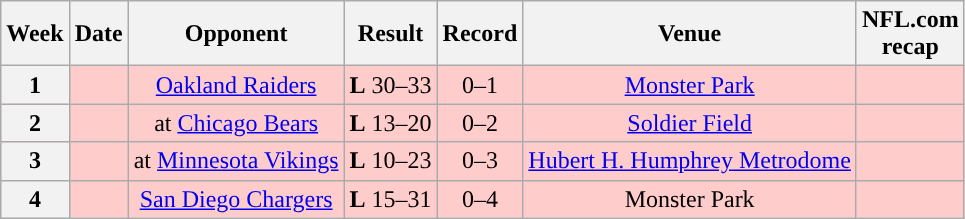<table class="wikitable" style="text-align:center">
<tr>
<th>Week</th>
<th>Date</th>
<th>Opponent</th>
<th>Result</th>
<th>Record</th>
<th>Venue</th>
<th>NFL.com<br>recap</th>
</tr>
<tr style="background:#fcc">
<th>1</th>
<td></td>
<td><a href='#'>Oakland Raiders</a></td>
<td><strong>L</strong> 30–33</td>
<td>0–1</td>
<td><a href='#'>Monster Park</a></td>
<td></td>
</tr>
<tr style="background:#fcc">
<th>2</th>
<td></td>
<td>at <a href='#'>Chicago Bears</a></td>
<td><strong>L</strong> 13–20</td>
<td>0–2</td>
<td><a href='#'>Soldier Field</a></td>
<td></td>
</tr>
<tr style="background:#fcc">
<th>3</th>
<td></td>
<td>at <a href='#'>Minnesota Vikings</a></td>
<td><strong>L</strong> 10–23</td>
<td>0–3</td>
<td><a href='#'>Hubert H. Humphrey Metrodome</a></td>
<td></td>
</tr>
<tr style="background:#fcc">
<th>4</th>
<td></td>
<td><a href='#'>San Diego Chargers</a></td>
<td><strong>L</strong> 15–31</td>
<td>0–4</td>
<td>Monster Park</td>
<td></td>
</tr>
</table>
